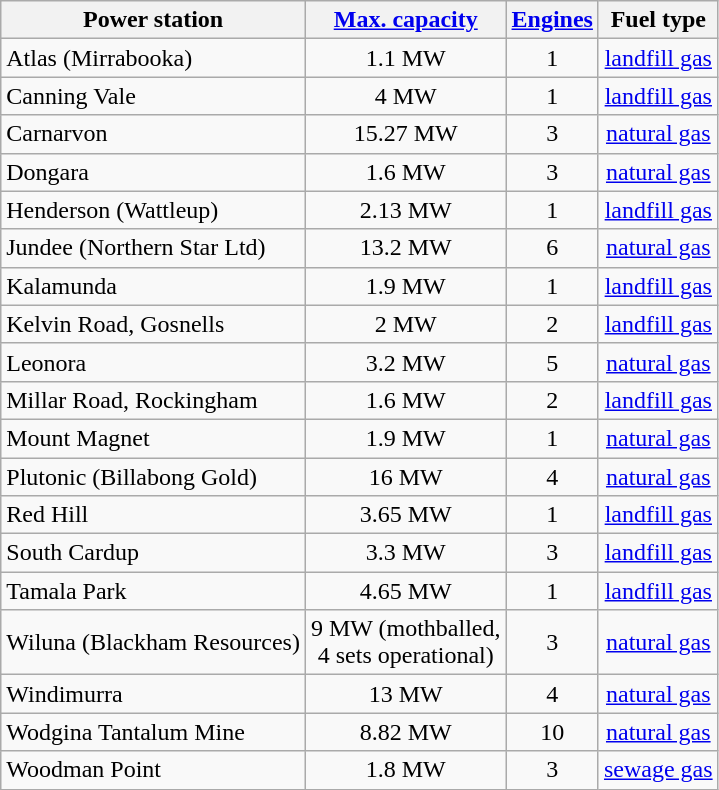<table class="wikitable sortable" style="text-align: center">
<tr>
<th>Power station</th>
<th><a href='#'>Max. capacity</a></th>
<th><a href='#'>Engines</a></th>
<th>Fuel type</th>
</tr>
<tr>
<td align="left">Atlas (Mirrabooka)</td>
<td>1.1 MW</td>
<td>1</td>
<td><a href='#'>landfill gas</a></td>
</tr>
<tr>
<td align="left">Canning Vale</td>
<td>4 MW</td>
<td>1</td>
<td><a href='#'>landfill gas</a></td>
</tr>
<tr>
<td align="left">Carnarvon</td>
<td>15.27 MW</td>
<td>3</td>
<td><a href='#'>natural gas</a></td>
</tr>
<tr>
<td align="left">Dongara</td>
<td>1.6 MW</td>
<td>3</td>
<td><a href='#'>natural gas</a></td>
</tr>
<tr>
<td align="left">Henderson (Wattleup)</td>
<td>2.13 MW</td>
<td>1</td>
<td><a href='#'>landfill gas</a></td>
</tr>
<tr>
<td align="left">Jundee (Northern Star Ltd)</td>
<td>13.2 MW</td>
<td>6</td>
<td><a href='#'>natural gas</a></td>
</tr>
<tr>
<td align="left">Kalamunda</td>
<td>1.9 MW</td>
<td>1</td>
<td><a href='#'>landfill gas</a></td>
</tr>
<tr>
<td align="left">Kelvin Road, Gosnells</td>
<td>2 MW</td>
<td>2</td>
<td><a href='#'>landfill gas</a></td>
</tr>
<tr>
<td align="left">Leonora</td>
<td>3.2 MW</td>
<td>5</td>
<td><a href='#'>natural gas</a></td>
</tr>
<tr>
<td align="left">Millar Road, Rockingham</td>
<td>1.6 MW</td>
<td>2</td>
<td><a href='#'>landfill gas</a></td>
</tr>
<tr>
<td align="left">Mount Magnet</td>
<td>1.9 MW</td>
<td>1</td>
<td><a href='#'>natural gas</a></td>
</tr>
<tr>
<td align="left">Plutonic (Billabong Gold)</td>
<td>16 MW</td>
<td>4</td>
<td><a href='#'>natural gas</a></td>
</tr>
<tr>
<td align="left">Red Hill</td>
<td>3.65 MW</td>
<td>1</td>
<td><a href='#'>landfill gas</a></td>
</tr>
<tr>
<td align="left">South Cardup</td>
<td>3.3 MW</td>
<td>3</td>
<td><a href='#'>landfill gas</a></td>
</tr>
<tr>
<td align="left">Tamala Park</td>
<td>4.65 MW</td>
<td>1</td>
<td><a href='#'>landfill gas</a></td>
</tr>
<tr>
<td align="left">Wiluna (Blackham Resources)</td>
<td>9 MW (mothballed,<br>4 sets operational)</td>
<td>3</td>
<td><a href='#'>natural gas</a></td>
</tr>
<tr>
<td align="left">Windimurra</td>
<td>13 MW</td>
<td>4</td>
<td><a href='#'>natural gas</a></td>
</tr>
<tr>
<td align="left">Wodgina Tantalum Mine</td>
<td>8.82 MW</td>
<td>10</td>
<td><a href='#'>natural gas</a></td>
</tr>
<tr>
<td align="left">Woodman Point</td>
<td>1.8 MW</td>
<td>3</td>
<td><a href='#'>sewage gas</a></td>
</tr>
</table>
